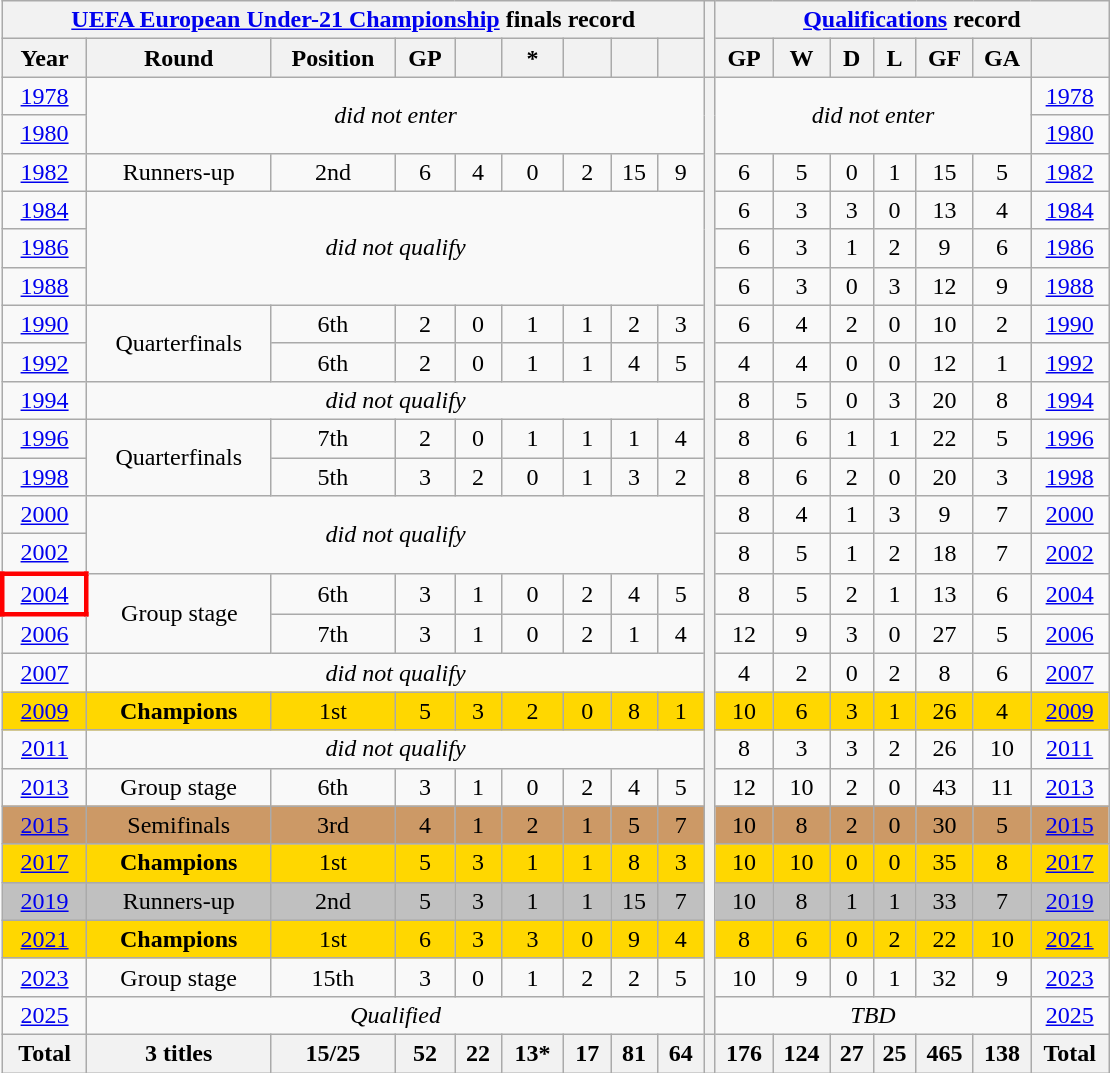<table class="wikitable" style="text-align: center;">
<tr>
<th colspan=9><a href='#'>UEFA European Under-21 Championship</a> finals record</th>
<th width=1% rowspan="2"></th>
<th colspan=7><a href='#'>Qualifications</a> record</th>
</tr>
<tr>
<th>Year</th>
<th>Round</th>
<th>Position</th>
<th>GP</th>
<th></th>
<th>*</th>
<th></th>
<th></th>
<th></th>
<th>GP</th>
<th>W</th>
<th>D</th>
<th>L</th>
<th>GF</th>
<th>GA</th>
<th></th>
</tr>
<tr>
<td> <a href='#'>1978</a></td>
<td colspan=8 rowspan=2><em>did not enter</em></td>
<th width=1% rowspan="25"></th>
<td colspan=6 rowspan=2><em>did not enter</em></td>
<td><a href='#'>1978</a></td>
</tr>
<tr>
<td> <a href='#'>1980</a></td>
<td><a href='#'>1980</a></td>
</tr>
<tr -bgcolor=silver>
<td> <a href='#'>1982</a></td>
<td>Runners-up</td>
<td>2nd</td>
<td>6</td>
<td>4</td>
<td>0</td>
<td>2</td>
<td>15</td>
<td>9</td>
<td>6</td>
<td>5</td>
<td>0</td>
<td>1</td>
<td>15</td>
<td>5</td>
<td><a href='#'>1982</a></td>
</tr>
<tr>
<td> <a href='#'>1984</a></td>
<td colspan=8 rowspan=3><em>did not qualify</em></td>
<td>6</td>
<td>3</td>
<td>3</td>
<td>0</td>
<td>13</td>
<td>4</td>
<td><a href='#'>1984</a></td>
</tr>
<tr>
<td> <a href='#'>1986</a></td>
<td>6</td>
<td>3</td>
<td>1</td>
<td>2</td>
<td>9</td>
<td>6</td>
<td><a href='#'>1986</a></td>
</tr>
<tr>
<td> <a href='#'>1988</a></td>
<td>6</td>
<td>3</td>
<td>0</td>
<td>3</td>
<td>12</td>
<td>9</td>
<td><a href='#'>1988</a></td>
</tr>
<tr>
<td> <a href='#'>1990</a></td>
<td rowspan=2>Quarterfinals</td>
<td>6th</td>
<td>2</td>
<td>0</td>
<td>1</td>
<td>1</td>
<td>2</td>
<td>3</td>
<td>6</td>
<td>4</td>
<td>2</td>
<td>0</td>
<td>10</td>
<td>2</td>
<td><a href='#'>1990</a></td>
</tr>
<tr>
<td> <a href='#'>1992</a></td>
<td>6th</td>
<td>2</td>
<td>0</td>
<td>1</td>
<td>1</td>
<td>4</td>
<td>5</td>
<td>4</td>
<td>4</td>
<td>0</td>
<td>0</td>
<td>12</td>
<td>1</td>
<td><a href='#'>1992</a></td>
</tr>
<tr>
<td> <a href='#'>1994</a></td>
<td colspan=8><em>did not qualify</em></td>
<td>8</td>
<td>5</td>
<td>0</td>
<td>3</td>
<td>20</td>
<td>8</td>
<td><a href='#'>1994</a></td>
</tr>
<tr>
<td> <a href='#'>1996</a></td>
<td rowspan=2>Quarterfinals</td>
<td>7th</td>
<td>2</td>
<td>0</td>
<td>1</td>
<td>1</td>
<td>1</td>
<td>4</td>
<td>8</td>
<td>6</td>
<td>1</td>
<td>1</td>
<td>22</td>
<td>5</td>
<td><a href='#'>1996</a></td>
</tr>
<tr>
<td> <a href='#'>1998</a></td>
<td>5th</td>
<td>3</td>
<td>2</td>
<td>0</td>
<td>1</td>
<td>3</td>
<td>2</td>
<td>8</td>
<td>6</td>
<td>2</td>
<td>0</td>
<td>20</td>
<td>3</td>
<td><a href='#'>1998</a></td>
</tr>
<tr>
<td> <a href='#'>2000</a></td>
<td colspan=8 rowspan=2><em>did not qualify</em></td>
<td>8</td>
<td>4</td>
<td>1</td>
<td>3</td>
<td>9</td>
<td>7</td>
<td><a href='#'>2000</a></td>
</tr>
<tr>
<td> <a href='#'>2002</a></td>
<td>8</td>
<td>5</td>
<td>1</td>
<td>2</td>
<td>18</td>
<td>7</td>
<td><a href='#'>2002</a></td>
</tr>
<tr>
<td style="border: 3px solid red"> <a href='#'>2004</a></td>
<td rowspan=2>Group stage</td>
<td>6th</td>
<td>3</td>
<td>1</td>
<td>0</td>
<td>2</td>
<td>4</td>
<td>5</td>
<td>8</td>
<td>5</td>
<td>2</td>
<td>1</td>
<td>13</td>
<td>6</td>
<td><a href='#'>2004</a></td>
</tr>
<tr>
<td> <a href='#'>2006</a></td>
<td>7th</td>
<td>3</td>
<td>1</td>
<td>0</td>
<td>2</td>
<td>1</td>
<td>4</td>
<td>12</td>
<td>9</td>
<td>3</td>
<td>0</td>
<td>27</td>
<td>5</td>
<td><a href='#'>2006</a></td>
</tr>
<tr>
<td> <a href='#'>2007</a></td>
<td colspan=8><em>did not qualify</em></td>
<td>4</td>
<td>2</td>
<td>0</td>
<td>2</td>
<td>8</td>
<td>6</td>
<td><a href='#'>2007</a></td>
</tr>
<tr bgcolor=gold>
<td> <a href='#'>2009</a></td>
<td><strong>Champions</strong></td>
<td>1st</td>
<td>5</td>
<td>3</td>
<td>2</td>
<td>0</td>
<td>8</td>
<td>1</td>
<td>10</td>
<td>6</td>
<td>3</td>
<td>1</td>
<td>26</td>
<td>4</td>
<td><a href='#'>2009</a></td>
</tr>
<tr>
<td> <a href='#'>2011</a></td>
<td colspan=8><em>did not qualify</em></td>
<td>8</td>
<td>3</td>
<td>3</td>
<td>2</td>
<td>26</td>
<td>10</td>
<td><a href='#'>2011</a></td>
</tr>
<tr>
<td> <a href='#'>2013</a></td>
<td>Group stage</td>
<td>6th</td>
<td>3</td>
<td>1</td>
<td>0</td>
<td>2</td>
<td>4</td>
<td>5</td>
<td>12</td>
<td>10</td>
<td>2</td>
<td>0</td>
<td>43</td>
<td>11</td>
<td><a href='#'>2013</a></td>
</tr>
<tr bgcolor="#cc9966">
<td> <a href='#'>2015</a></td>
<td>Semifinals</td>
<td>3rd</td>
<td>4</td>
<td>1</td>
<td>2</td>
<td>1</td>
<td>5</td>
<td>7</td>
<td>10</td>
<td>8</td>
<td>2</td>
<td>0</td>
<td>30</td>
<td>5</td>
<td><a href='#'>2015</a></td>
</tr>
<tr bgcolor=gold>
<td> <a href='#'>2017</a></td>
<td><strong>Champions</strong></td>
<td>1st</td>
<td>5</td>
<td>3</td>
<td>1</td>
<td>1</td>
<td>8</td>
<td>3</td>
<td>10</td>
<td>10</td>
<td>0</td>
<td>0</td>
<td>35</td>
<td>8</td>
<td><a href='#'>2017</a></td>
</tr>
<tr bgcolor=silver>
<td> <a href='#'>2019</a></td>
<td>Runners-up</td>
<td>2nd</td>
<td>5</td>
<td>3</td>
<td>1</td>
<td>1</td>
<td>15</td>
<td>7</td>
<td>10</td>
<td>8</td>
<td>1</td>
<td>1</td>
<td>33</td>
<td>7</td>
<td><a href='#'>2019</a></td>
</tr>
<tr bgcolor=gold>
<td>  <a href='#'>2021</a></td>
<td><strong>Champions</strong></td>
<td>1st</td>
<td>6</td>
<td>3</td>
<td>3</td>
<td>0</td>
<td>9</td>
<td>4</td>
<td>8</td>
<td>6</td>
<td>0</td>
<td>2</td>
<td>22</td>
<td>10</td>
<td><a href='#'>2021</a></td>
</tr>
<tr>
<td>  <a href='#'>2023</a></td>
<td>Group stage</td>
<td>15th</td>
<td>3</td>
<td>0</td>
<td>1</td>
<td>2</td>
<td>2</td>
<td>5</td>
<td>10</td>
<td>9</td>
<td>0</td>
<td>1</td>
<td>32</td>
<td>9</td>
<td><a href='#'>2023</a></td>
</tr>
<tr>
<td> <a href='#'>2025</a></td>
<td colspan=8><em>Qualified</em></td>
<td colspan=6><em>TBD</em></td>
<td><a href='#'>2025</a></td>
</tr>
<tr>
<th>Total</th>
<th>3 titles</th>
<th>15/25</th>
<th>52</th>
<th>22</th>
<th>13*</th>
<th>17</th>
<th>81</th>
<th>64</th>
<th width=1%></th>
<th>176</th>
<th>124</th>
<th>27</th>
<th>25</th>
<th>465</th>
<th>138</th>
<th>Total</th>
</tr>
</table>
